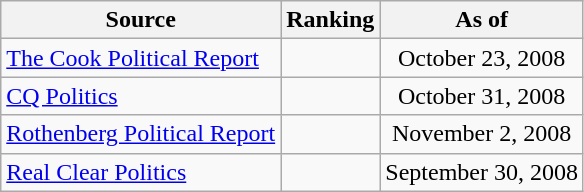<table class="wikitable" style="text-align:center">
<tr>
<th>Source</th>
<th>Ranking</th>
<th>As of</th>
</tr>
<tr>
<td align=left><a href='#'>The Cook Political Report</a></td>
<td></td>
<td>October 23, 2008</td>
</tr>
<tr>
<td align=left><a href='#'>CQ Politics</a></td>
<td></td>
<td>October 31, 2008</td>
</tr>
<tr>
<td align=left><a href='#'>Rothenberg Political Report</a></td>
<td></td>
<td>November 2, 2008</td>
</tr>
<tr>
<td align=left><a href='#'>Real Clear Politics</a></td>
<td></td>
<td>September 30, 2008</td>
</tr>
</table>
